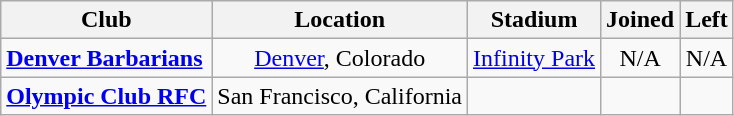<table class="wikitable" style="text-align: center;">
<tr>
<th>Club</th>
<th>Location</th>
<th>Stadium</th>
<th>Joined</th>
<th>Left</th>
</tr>
<tr>
<td align="left"><strong><a href='#'>Denver Barbarians</a></strong></td>
<td><a href='#'>Denver</a>, Colorado</td>
<td><a href='#'>Infinity Park</a></td>
<td>N/A</td>
<td>N/A</td>
</tr>
<tr>
<td align="left"><strong><a href='#'>Olympic Club RFC</a></strong></td>
<td>San Francisco, California</td>
<td></td>
<td></td>
<td></td>
</tr>
</table>
